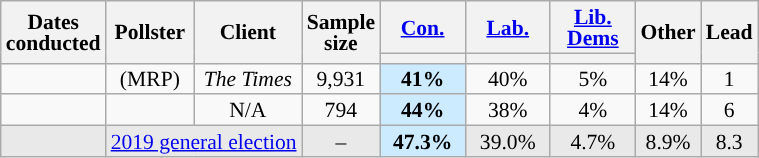<table class="wikitable sortable mw-datatable" style="text-align:center; font-size:90%; line-height:14px;">
<tr>
<th rowspan="2">Dates<br>conducted</th>
<th rowspan="2">Pollster</th>
<th rowspan="2">Client</th>
<th data-sort-type="number" rowspan="2">Sample<br>size</th>
<th class="unsortable" style="width:50px;"><a href='#'>Con.</a></th>
<th class="unsortable" style="width:50px;"><a href='#'>Lab.</a></th>
<th class="unsortable" style="width:50px;"><a href='#'>Lib. Dems</a></th>
<th class="unsortable" rowspan="2">Other</th>
<th data-sort-type="number" rowspan="2">Lead</th>
</tr>
<tr>
<th data-sort-type="number" style="background:"></th>
<th data-sort-type="number" style="background:"></th>
<th data-sort-type="number" style="background:"></th>
</tr>
<tr>
<td></td>
<td> (MRP)</td>
<td><em>The Times</em></td>
<td>9,931</td>
<td style="background:#CCEBFF;"><strong>41%</strong></td>
<td>40%</td>
<td>5%</td>
<td>14%</td>
<td style="background:">1</td>
</tr>
<tr>
<td></td>
<td></td>
<td>N/A</td>
<td>794</td>
<td style="background:#CCEBFF;"><strong>44%</strong></td>
<td>38%</td>
<td>4%</td>
<td>14%</td>
<td style="background:">6</td>
</tr>
<tr style="background:#e9e9e9;">
<td></td>
<td colspan="2"><a href='#'>2019 general election</a></td>
<td>–</td>
<td style="background:#CCEBFF;"><strong>47.3%</strong></td>
<td>39.0%</td>
<td>4.7%</td>
<td>8.9%</td>
<td style="background:">8.3</td>
</tr>
</table>
